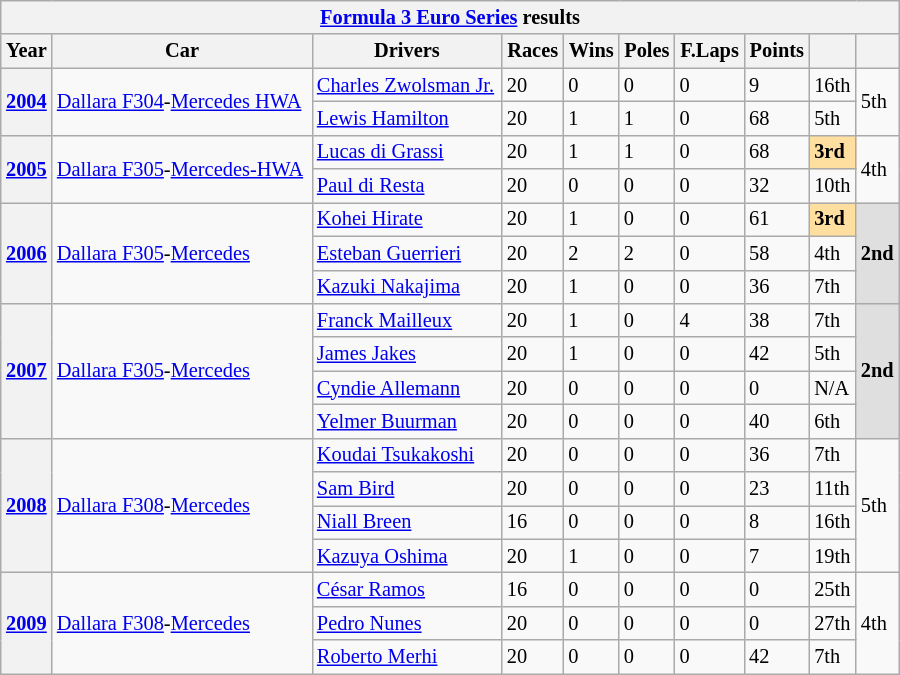<table class="wikitable collapsible" style="font-size:85%; width:600px">
<tr>
<th colspan=10><a href='#'>Formula 3 Euro Series</a> results</th>
</tr>
<tr>
<th>Year</th>
<th>Car</th>
<th>Drivers</th>
<th>Races</th>
<th>Wins</th>
<th>Poles</th>
<th>F.Laps</th>
<th>Points</th>
<th></th>
<th></th>
</tr>
<tr>
<th rowspan=2><a href='#'>2004</a></th>
<td rowspan=2><a href='#'>Dallara F304</a>-<a href='#'>Mercedes HWA</a></td>
<td style="text-align:left;"> <a href='#'>Charles Zwolsman Jr.</a></td>
<td>20</td>
<td>0</td>
<td>0</td>
<td>0</td>
<td>9</td>
<td>16th</td>
<td rowspan=2>5th</td>
</tr>
<tr>
<td> <a href='#'>Lewis Hamilton</a></td>
<td>20</td>
<td>1</td>
<td>1</td>
<td>0</td>
<td>68</td>
<td>5th</td>
</tr>
<tr>
<th rowspan=2><a href='#'>2005</a></th>
<td rowspan=2><a href='#'>Dallara F305</a>-<a href='#'>Mercedes-HWA</a></td>
<td> <a href='#'>Lucas di Grassi</a></td>
<td>20</td>
<td>1</td>
<td>1</td>
<td>0</td>
<td>68</td>
<td style="background:#FFDF9F;"><strong>3rd</strong></td>
<td rowspan=2>4th</td>
</tr>
<tr>
<td> <a href='#'>Paul di Resta</a></td>
<td>20</td>
<td>0</td>
<td>0</td>
<td>0</td>
<td>32</td>
<td>10th</td>
</tr>
<tr>
<th rowspan=3><a href='#'>2006</a></th>
<td rowspan=3><a href='#'>Dallara F305</a>-<a href='#'>Mercedes</a></td>
<td> <a href='#'>Kohei Hirate</a></td>
<td>20</td>
<td>1</td>
<td>0</td>
<td>0</td>
<td>61</td>
<td style="background:#FFDF9F;"><strong>3rd</strong></td>
<td rowspan=3 style="background:#DFDFDF;"><strong>2nd</strong></td>
</tr>
<tr>
<td> <a href='#'>Esteban Guerrieri</a></td>
<td>20</td>
<td>2</td>
<td>2</td>
<td>0</td>
<td>58</td>
<td>4th</td>
</tr>
<tr>
<td> <a href='#'>Kazuki Nakajima</a></td>
<td>20</td>
<td>1</td>
<td>0</td>
<td>0</td>
<td>36</td>
<td>7th</td>
</tr>
<tr>
<th rowspan=4><a href='#'>2007</a></th>
<td rowspan=4><a href='#'>Dallara F305</a>-<a href='#'>Mercedes</a></td>
<td> <a href='#'>Franck Mailleux</a></td>
<td>20</td>
<td>1</td>
<td>0</td>
<td>4</td>
<td>38</td>
<td>7th</td>
<td rowspan=4 style="background:#DFDFDF;"><strong>2nd</strong></td>
</tr>
<tr>
<td> <a href='#'>James Jakes</a></td>
<td>20</td>
<td>1</td>
<td>0</td>
<td>0</td>
<td>42</td>
<td>5th</td>
</tr>
<tr>
<td> <a href='#'>Cyndie Allemann</a></td>
<td>20</td>
<td>0</td>
<td>0</td>
<td>0</td>
<td>0</td>
<td>N/A</td>
</tr>
<tr>
<td> <a href='#'>Yelmer Buurman</a></td>
<td>20</td>
<td>0</td>
<td>0</td>
<td>0</td>
<td>40</td>
<td>6th</td>
</tr>
<tr>
<th rowspan=4><a href='#'>2008</a></th>
<td rowspan=4><a href='#'>Dallara F308</a>-<a href='#'>Mercedes</a></td>
<td> <a href='#'>Koudai Tsukakoshi</a></td>
<td>20</td>
<td>0</td>
<td>0</td>
<td>0</td>
<td>36</td>
<td>7th</td>
<td rowspan=4>5th</td>
</tr>
<tr>
<td> <a href='#'>Sam Bird</a></td>
<td>20</td>
<td>0</td>
<td>0</td>
<td>0</td>
<td>23</td>
<td>11th</td>
</tr>
<tr>
<td> <a href='#'>Niall Breen</a></td>
<td>16</td>
<td>0</td>
<td>0</td>
<td>0</td>
<td>8</td>
<td>16th</td>
</tr>
<tr>
<td> <a href='#'>Kazuya Oshima</a></td>
<td>20</td>
<td>1</td>
<td>0</td>
<td>0</td>
<td>7</td>
<td>19th</td>
</tr>
<tr>
<th rowspan=3><a href='#'>2009</a></th>
<td rowspan=3><a href='#'>Dallara F308</a>-<a href='#'>Mercedes</a></td>
<td> <a href='#'>César Ramos</a></td>
<td>16</td>
<td>0</td>
<td>0</td>
<td>0</td>
<td>0</td>
<td>25th</td>
<td rowspan=3>4th</td>
</tr>
<tr>
<td> <a href='#'>Pedro Nunes</a></td>
<td>20</td>
<td>0</td>
<td>0</td>
<td>0</td>
<td>0</td>
<td>27th</td>
</tr>
<tr>
<td> <a href='#'>Roberto Merhi</a></td>
<td>20</td>
<td>0</td>
<td>0</td>
<td>0</td>
<td>42</td>
<td>7th</td>
</tr>
</table>
